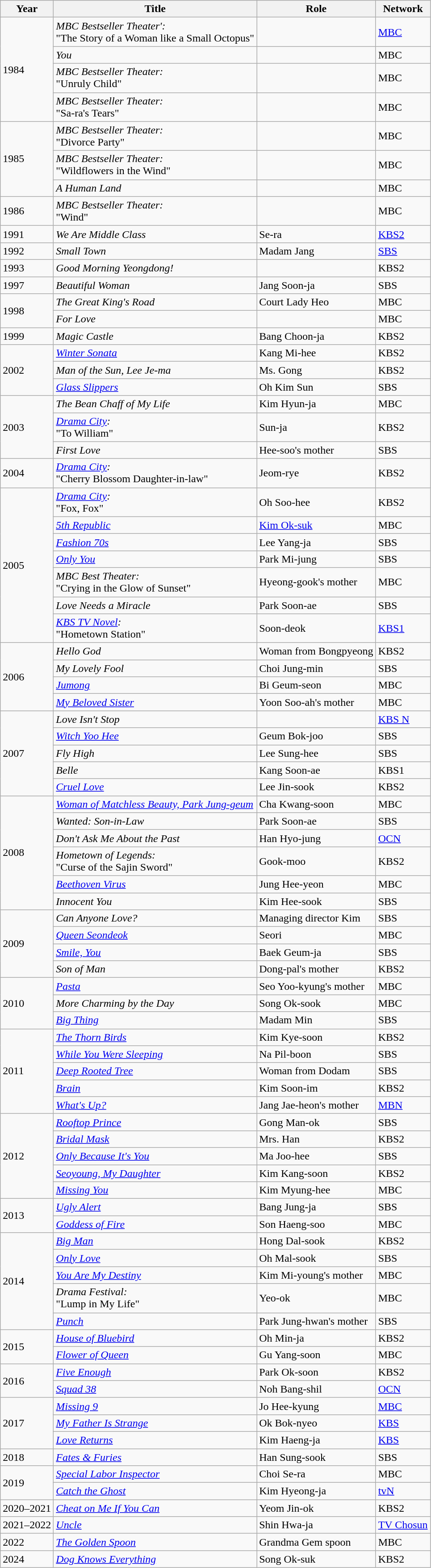<table class="wikitable">
<tr>
<th>Year</th>
<th>Title</th>
<th>Role</th>
<th>Network</th>
</tr>
<tr>
<td rowspan=4>1984</td>
<td><em>MBC Bestseller Theater':</em><br>"The Story of a Woman like a Small Octopus"</td>
<td></td>
<td><a href='#'>MBC</a></td>
</tr>
<tr>
<td><em>You</em></td>
<td></td>
<td>MBC</td>
</tr>
<tr>
<td><em>MBC Bestseller Theater:</em><br>"Unruly Child"</td>
<td></td>
<td>MBC</td>
</tr>
<tr>
<td><em>MBC Bestseller Theater:</em><br>"Sa-ra's Tears"</td>
<td></td>
<td>MBC</td>
</tr>
<tr>
<td rowspan=3>1985</td>
<td><em>MBC Bestseller Theater:</em><br>"Divorce Party"</td>
<td></td>
<td>MBC</td>
</tr>
<tr>
<td><em>MBC Bestseller Theater:</em><br>"Wildflowers in the Wind"</td>
<td></td>
<td>MBC</td>
</tr>
<tr>
<td><em>A Human Land</em></td>
<td></td>
<td>MBC</td>
</tr>
<tr>
<td>1986</td>
<td><em>MBC Bestseller Theater:</em><br>"Wind"</td>
<td></td>
<td>MBC</td>
</tr>
<tr>
<td>1991</td>
<td><em>We Are Middle Class</em></td>
<td>Se-ra</td>
<td><a href='#'>KBS2</a></td>
</tr>
<tr>
<td>1992</td>
<td><em>Small Town</em></td>
<td>Madam Jang</td>
<td><a href='#'>SBS</a></td>
</tr>
<tr>
<td>1993</td>
<td><em>Good Morning Yeongdong!</em></td>
<td></td>
<td>KBS2</td>
</tr>
<tr>
<td>1997</td>
<td><em>Beautiful Woman</em></td>
<td>Jang Soon-ja</td>
<td>SBS</td>
</tr>
<tr>
<td rowspan=2>1998</td>
<td><em>The Great King's Road</em></td>
<td>Court Lady Heo</td>
<td>MBC</td>
</tr>
<tr>
<td><em>For Love</em></td>
<td></td>
<td>MBC</td>
</tr>
<tr>
<td>1999</td>
<td><em>Magic Castle</em></td>
<td>Bang Choon-ja</td>
<td>KBS2</td>
</tr>
<tr>
<td rowspan=3>2002</td>
<td><em><a href='#'>Winter Sonata</a></em></td>
<td>Kang Mi-hee</td>
<td>KBS2</td>
</tr>
<tr>
<td><em>Man of the Sun, Lee Je-ma</em></td>
<td>Ms. Gong</td>
<td>KBS2</td>
</tr>
<tr>
<td><em><a href='#'>Glass Slippers</a></em></td>
<td>Oh Kim Sun</td>
<td>SBS</td>
</tr>
<tr>
<td rowspan=3>2003</td>
<td><em>The Bean Chaff of My Life</em></td>
<td>Kim Hyun-ja</td>
<td>MBC</td>
</tr>
<tr>
<td><em><a href='#'>Drama City</a>:</em><br>"To William"</td>
<td>Sun-ja</td>
<td>KBS2</td>
</tr>
<tr>
<td><em>First Love</em></td>
<td>Hee-soo's mother</td>
<td>SBS</td>
</tr>
<tr>
<td>2004</td>
<td><em><a href='#'>Drama City</a>:</em><br>"Cherry Blossom Daughter-in-law"</td>
<td>Jeom-rye</td>
<td>KBS2</td>
</tr>
<tr>
<td rowspan=7>2005</td>
<td><em><a href='#'>Drama City</a>:</em><br>"Fox, Fox"</td>
<td>Oh Soo-hee</td>
<td>KBS2</td>
</tr>
<tr>
<td><em><a href='#'>5th Republic</a></em></td>
<td><a href='#'>Kim Ok-suk</a></td>
<td>MBC</td>
</tr>
<tr>
<td><em><a href='#'>Fashion 70s</a></em></td>
<td>Lee Yang-ja</td>
<td>SBS</td>
</tr>
<tr>
<td><em><a href='#'>Only You</a></em></td>
<td>Park Mi-jung</td>
<td>SBS</td>
</tr>
<tr>
<td><em>MBC Best Theater:</em><br>"Crying in the Glow of Sunset"</td>
<td>Hyeong-gook's mother</td>
<td>MBC</td>
</tr>
<tr>
<td><em>Love Needs a Miracle</em></td>
<td>Park Soon-ae</td>
<td>SBS</td>
</tr>
<tr>
<td><em><a href='#'>KBS TV Novel</a>:</em><br>"Hometown Station"</td>
<td>Soon-deok</td>
<td><a href='#'>KBS1</a></td>
</tr>
<tr>
<td rowspan=4>2006</td>
<td><em>Hello God</em></td>
<td>Woman from Bongpyeong</td>
<td>KBS2</td>
</tr>
<tr>
<td><em>My Lovely Fool</em></td>
<td>Choi Jung-min</td>
<td>SBS</td>
</tr>
<tr>
<td><em><a href='#'>Jumong</a></em></td>
<td>Bi Geum-seon</td>
<td>MBC</td>
</tr>
<tr>
<td><em><a href='#'>My Beloved Sister</a></em></td>
<td>Yoon Soo-ah's mother</td>
<td>MBC</td>
</tr>
<tr>
<td rowspan=5>2007</td>
<td><em>Love Isn't Stop</em></td>
<td></td>
<td><a href='#'>KBS N</a></td>
</tr>
<tr>
<td><em><a href='#'>Witch Yoo Hee</a></em></td>
<td>Geum Bok-joo</td>
<td>SBS</td>
</tr>
<tr>
<td><em>Fly High</em></td>
<td>Lee Sung-hee</td>
<td>SBS</td>
</tr>
<tr>
<td><em>Belle</em></td>
<td>Kang Soon-ae</td>
<td>KBS1</td>
</tr>
<tr>
<td><em><a href='#'>Cruel Love</a></em></td>
<td>Lee Jin-sook</td>
<td>KBS2</td>
</tr>
<tr>
<td rowspan=6>2008</td>
<td><em><a href='#'>Woman of Matchless Beauty, Park Jung-geum</a></em></td>
<td>Cha Kwang-soon</td>
<td>MBC</td>
</tr>
<tr>
<td><em>Wanted: Son-in-Law</em></td>
<td>Park Soon-ae</td>
<td>SBS</td>
</tr>
<tr>
<td><em>Don't Ask Me About the Past</em></td>
<td>Han Hyo-jung</td>
<td><a href='#'>OCN</a></td>
</tr>
<tr>
<td><em>Hometown of Legends:</em><br>"Curse of the Sajin Sword"</td>
<td>Gook-moo</td>
<td>KBS2</td>
</tr>
<tr>
<td><em><a href='#'>Beethoven Virus</a></em></td>
<td>Jung Hee-yeon</td>
<td>MBC</td>
</tr>
<tr>
<td><em>Innocent You</em></td>
<td>Kim Hee-sook</td>
<td>SBS</td>
</tr>
<tr>
<td rowspan=4>2009</td>
<td><em>Can Anyone Love?</em></td>
<td>Managing director Kim</td>
<td>SBS</td>
</tr>
<tr>
<td><em><a href='#'>Queen Seondeok</a></em></td>
<td>Seori</td>
<td>MBC</td>
</tr>
<tr>
<td><em><a href='#'>Smile, You</a></em></td>
<td>Baek Geum-ja</td>
<td>SBS</td>
</tr>
<tr>
<td><em>Son of Man</em></td>
<td>Dong-pal's mother</td>
<td>KBS2</td>
</tr>
<tr>
<td rowspan=3>2010</td>
<td><em><a href='#'>Pasta</a></em></td>
<td>Seo Yoo-kyung's mother</td>
<td>MBC</td>
</tr>
<tr>
<td><em>More Charming by the Day</em></td>
<td>Song Ok-sook</td>
<td>MBC</td>
</tr>
<tr>
<td><em><a href='#'>Big Thing</a></em></td>
<td>Madam Min</td>
<td>SBS</td>
</tr>
<tr>
<td rowspan=5>2011</td>
<td><em><a href='#'>The Thorn Birds</a></em></td>
<td>Kim Kye-soon</td>
<td>KBS2</td>
</tr>
<tr>
<td><em><a href='#'>While You Were Sleeping</a></em></td>
<td>Na Pil-boon</td>
<td>SBS</td>
</tr>
<tr>
<td><em><a href='#'>Deep Rooted Tree</a></em></td>
<td>Woman from Dodam</td>
<td>SBS</td>
</tr>
<tr>
<td><em><a href='#'>Brain</a></em></td>
<td>Kim Soon-im</td>
<td>KBS2</td>
</tr>
<tr>
<td><em><a href='#'>What's Up?</a></em></td>
<td>Jang Jae-heon's mother</td>
<td><a href='#'>MBN</a></td>
</tr>
<tr>
<td rowspan=5>2012</td>
<td><em><a href='#'>Rooftop Prince</a></em></td>
<td>Gong Man-ok</td>
<td>SBS</td>
</tr>
<tr>
<td><em><a href='#'>Bridal Mask</a></em></td>
<td>Mrs. Han</td>
<td>KBS2</td>
</tr>
<tr>
<td><em><a href='#'>Only Because It's You</a></em></td>
<td>Ma Joo-hee</td>
<td>SBS</td>
</tr>
<tr>
<td><em><a href='#'>Seoyoung, My Daughter</a></em></td>
<td>Kim Kang-soon</td>
<td>KBS2</td>
</tr>
<tr>
<td><em><a href='#'>Missing You</a></em></td>
<td>Kim Myung-hee</td>
<td>MBC</td>
</tr>
<tr>
<td rowspan=2>2013</td>
<td><em><a href='#'>Ugly Alert</a></em></td>
<td>Bang Jung-ja</td>
<td>SBS</td>
</tr>
<tr>
<td><em><a href='#'>Goddess of Fire</a></em></td>
<td>Son Haeng-soo</td>
<td>MBC</td>
</tr>
<tr>
<td rowspan=5>2014</td>
<td><em><a href='#'>Big Man</a></em></td>
<td>Hong Dal-sook</td>
<td>KBS2</td>
</tr>
<tr>
<td><em><a href='#'>Only Love</a></em></td>
<td>Oh Mal-sook</td>
<td>SBS</td>
</tr>
<tr>
<td><em><a href='#'>You Are My Destiny</a></em></td>
<td>Kim Mi-young's mother</td>
<td>MBC</td>
</tr>
<tr>
<td><em>Drama Festival:</em><br>"Lump in My Life"</td>
<td>Yeo-ok</td>
<td>MBC</td>
</tr>
<tr>
<td><em><a href='#'>Punch</a></em></td>
<td>Park Jung-hwan's mother</td>
<td>SBS</td>
</tr>
<tr>
<td rowspan=2>2015</td>
<td><em><a href='#'>House of Bluebird</a></em></td>
<td>Oh Min-ja</td>
<td>KBS2</td>
</tr>
<tr>
<td><em><a href='#'>Flower of Queen</a></em></td>
<td>Gu Yang-soon</td>
<td>MBC</td>
</tr>
<tr>
<td rowspan=2>2016</td>
<td><em><a href='#'>Five Enough</a></em></td>
<td>Park Ok-soon</td>
<td>KBS2</td>
</tr>
<tr>
<td><em><a href='#'>Squad 38</a></em></td>
<td>Noh Bang-shil</td>
<td><a href='#'>OCN</a></td>
</tr>
<tr>
<td rowspan=3>2017</td>
<td><em><a href='#'>Missing 9</a></em></td>
<td>Jo Hee-kyung</td>
<td><a href='#'>MBC</a></td>
</tr>
<tr>
<td><em><a href='#'>My Father Is Strange</a></em></td>
<td>Ok Bok-nyeo</td>
<td><a href='#'>KBS</a></td>
</tr>
<tr>
<td><em><a href='#'>Love Returns</a></em></td>
<td>Kim Haeng-ja</td>
<td><a href='#'>KBS</a></td>
</tr>
<tr>
<td>2018</td>
<td><em><a href='#'>Fates & Furies</a></em></td>
<td>Han Sung-sook</td>
<td>SBS</td>
</tr>
<tr>
<td rowspan=2>2019</td>
<td><em><a href='#'>Special Labor Inspector</a></em></td>
<td>Choi Se-ra</td>
<td>MBC</td>
</tr>
<tr>
<td><em><a href='#'>Catch the Ghost</a></em></td>
<td>Kim Hyeong-ja</td>
<td><a href='#'>tvN</a></td>
</tr>
<tr>
<td>2020–2021</td>
<td><em><a href='#'>Cheat on Me If You Can</a></em></td>
<td>Yeom Jin-ok</td>
<td>KBS2</td>
</tr>
<tr>
<td>2021–2022</td>
<td><em><a href='#'>Uncle</a></em></td>
<td>Shin Hwa-ja </td>
<td><a href='#'>TV Chosun</a></td>
</tr>
<tr>
<td>2022</td>
<td><em><a href='#'>The Golden Spoon</a></em></td>
<td>Grandma Gem spoon</td>
<td>MBC</td>
</tr>
<tr>
<td>2024</td>
<td><em><a href='#'>Dog Knows Everything</a></em></td>
<td>Song Ok-suk</td>
<td>KBS2</td>
</tr>
</table>
